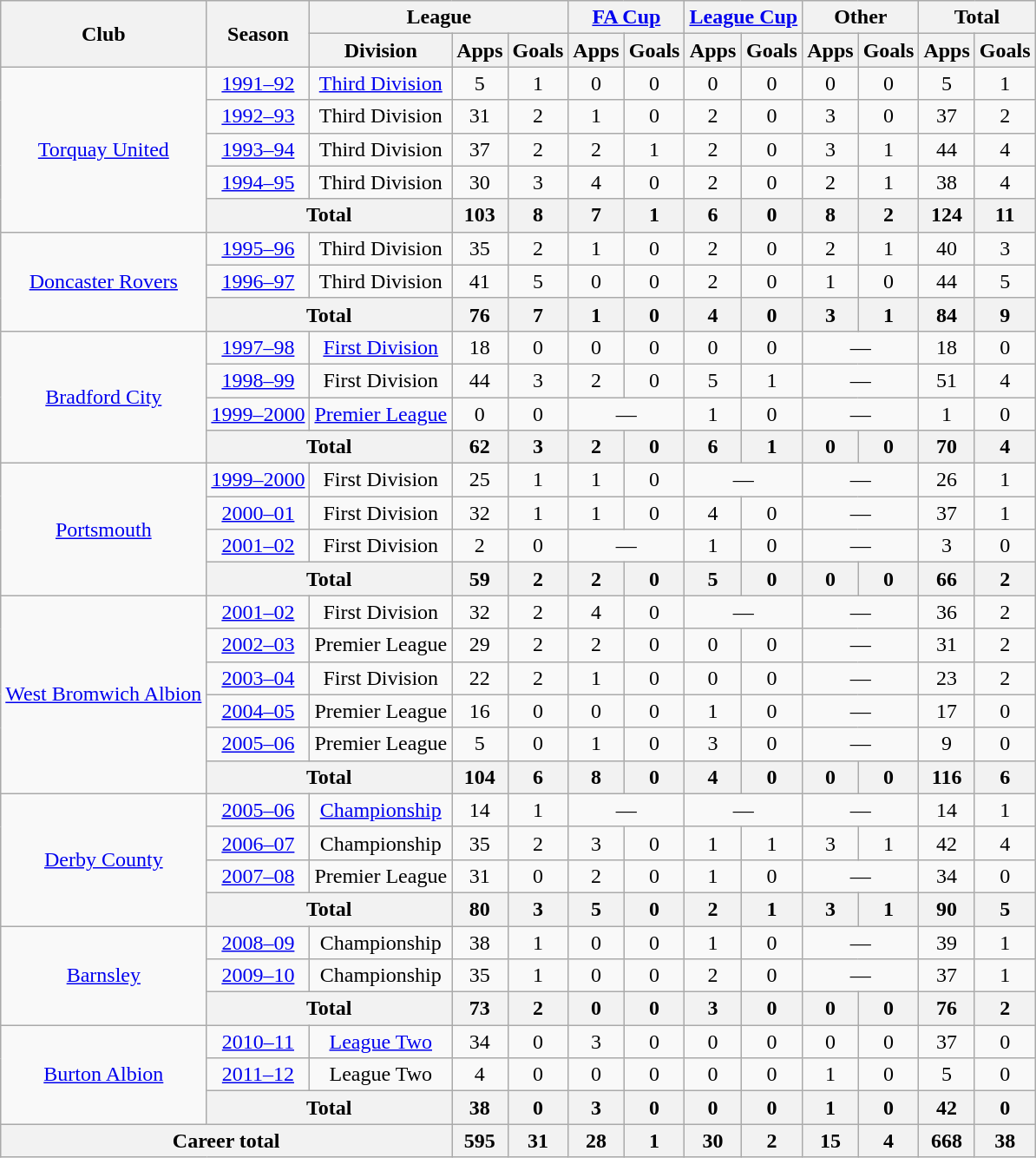<table class="wikitable" style="text-align:center">
<tr>
<th rowspan="2">Club</th>
<th rowspan="2">Season</th>
<th colspan="3">League</th>
<th colspan="2"><a href='#'>FA Cup</a></th>
<th colspan="2"><a href='#'>League Cup</a></th>
<th colspan="2">Other</th>
<th colspan="2">Total</th>
</tr>
<tr>
<th>Division</th>
<th>Apps</th>
<th>Goals</th>
<th>Apps</th>
<th>Goals</th>
<th>Apps</th>
<th>Goals</th>
<th>Apps</th>
<th>Goals</th>
<th>Apps</th>
<th>Goals</th>
</tr>
<tr>
<td rowspan="5"><a href='#'>Torquay United</a></td>
<td><a href='#'>1991–92</a></td>
<td><a href='#'>Third Division</a></td>
<td>5</td>
<td>1</td>
<td>0</td>
<td>0</td>
<td>0</td>
<td>0</td>
<td>0</td>
<td>0</td>
<td>5</td>
<td>1</td>
</tr>
<tr>
<td><a href='#'>1992–93</a></td>
<td>Third Division</td>
<td>31</td>
<td>2</td>
<td>1</td>
<td>0</td>
<td>2</td>
<td>0</td>
<td>3</td>
<td>0</td>
<td>37</td>
<td>2</td>
</tr>
<tr>
<td><a href='#'>1993–94</a></td>
<td>Third Division</td>
<td>37</td>
<td>2</td>
<td>2</td>
<td>1</td>
<td>2</td>
<td>0</td>
<td>3</td>
<td>1</td>
<td>44</td>
<td>4</td>
</tr>
<tr>
<td><a href='#'>1994–95</a></td>
<td>Third Division</td>
<td>30</td>
<td>3</td>
<td>4</td>
<td>0</td>
<td>2</td>
<td>0</td>
<td>2</td>
<td>1</td>
<td>38</td>
<td>4</td>
</tr>
<tr>
<th colspan="2">Total</th>
<th>103</th>
<th>8</th>
<th>7</th>
<th>1</th>
<th>6</th>
<th>0</th>
<th>8</th>
<th>2</th>
<th>124</th>
<th>11</th>
</tr>
<tr>
<td rowspan="3"><a href='#'>Doncaster Rovers</a></td>
<td><a href='#'>1995–96</a></td>
<td>Third Division</td>
<td>35</td>
<td>2</td>
<td>1</td>
<td>0</td>
<td>2</td>
<td>0</td>
<td>2</td>
<td>1</td>
<td>40</td>
<td>3</td>
</tr>
<tr>
<td><a href='#'>1996–97</a></td>
<td>Third Division</td>
<td>41</td>
<td>5</td>
<td>0</td>
<td>0</td>
<td>2</td>
<td>0</td>
<td>1</td>
<td>0</td>
<td>44</td>
<td>5</td>
</tr>
<tr>
<th colspan="2">Total</th>
<th>76</th>
<th>7</th>
<th>1</th>
<th>0</th>
<th>4</th>
<th>0</th>
<th>3</th>
<th>1</th>
<th>84</th>
<th>9</th>
</tr>
<tr>
<td rowspan="4"><a href='#'>Bradford City</a></td>
<td><a href='#'>1997–98</a></td>
<td><a href='#'>First Division</a></td>
<td>18</td>
<td>0</td>
<td>0</td>
<td>0</td>
<td>0</td>
<td>0</td>
<td colspan="2">—</td>
<td>18</td>
<td>0</td>
</tr>
<tr>
<td><a href='#'>1998–99</a></td>
<td>First Division</td>
<td>44</td>
<td>3</td>
<td>2</td>
<td>0</td>
<td>5</td>
<td>1</td>
<td colspan="2">—</td>
<td>51</td>
<td>4</td>
</tr>
<tr>
<td><a href='#'>1999–2000</a></td>
<td><a href='#'>Premier League</a></td>
<td>0</td>
<td>0</td>
<td colspan="2">—</td>
<td>1</td>
<td>0</td>
<td colspan="2">—</td>
<td>1</td>
<td>0</td>
</tr>
<tr>
<th colspan="2">Total</th>
<th>62</th>
<th>3</th>
<th>2</th>
<th>0</th>
<th>6</th>
<th>1</th>
<th>0</th>
<th>0</th>
<th>70</th>
<th>4</th>
</tr>
<tr>
<td rowspan="4"><a href='#'>Portsmouth</a></td>
<td><a href='#'>1999–2000</a></td>
<td>First Division</td>
<td>25</td>
<td>1</td>
<td>1</td>
<td>0</td>
<td colspan="2">—</td>
<td colspan="2">—</td>
<td>26</td>
<td>1</td>
</tr>
<tr>
<td><a href='#'>2000–01</a></td>
<td>First Division</td>
<td>32</td>
<td>1</td>
<td>1</td>
<td>0</td>
<td>4</td>
<td>0</td>
<td colspan="2">—</td>
<td>37</td>
<td>1</td>
</tr>
<tr>
<td><a href='#'>2001–02</a></td>
<td>First Division</td>
<td>2</td>
<td>0</td>
<td colspan="2">—</td>
<td>1</td>
<td>0</td>
<td colspan="2">—</td>
<td>3</td>
<td>0</td>
</tr>
<tr>
<th colspan="2">Total</th>
<th>59</th>
<th>2</th>
<th>2</th>
<th>0</th>
<th>5</th>
<th>0</th>
<th>0</th>
<th>0</th>
<th>66</th>
<th>2</th>
</tr>
<tr>
<td rowspan=6><a href='#'>West Bromwich Albion</a></td>
<td><a href='#'>2001–02</a></td>
<td>First Division</td>
<td>32</td>
<td>2</td>
<td>4</td>
<td>0</td>
<td colspan="2">—</td>
<td colspan="2">—</td>
<td>36</td>
<td>2</td>
</tr>
<tr>
<td><a href='#'>2002–03</a></td>
<td>Premier League</td>
<td>29</td>
<td>2</td>
<td>2</td>
<td>0</td>
<td>0</td>
<td>0</td>
<td colspan="2">—</td>
<td>31</td>
<td>2</td>
</tr>
<tr>
<td><a href='#'>2003–04</a></td>
<td>First Division</td>
<td>22</td>
<td>2</td>
<td>1</td>
<td>0</td>
<td>0</td>
<td>0</td>
<td colspan="2">—</td>
<td>23</td>
<td>2</td>
</tr>
<tr>
<td><a href='#'>2004–05</a></td>
<td>Premier League</td>
<td>16</td>
<td>0</td>
<td>0</td>
<td>0</td>
<td>1</td>
<td>0</td>
<td colspan="2">—</td>
<td>17</td>
<td>0</td>
</tr>
<tr>
<td><a href='#'>2005–06</a></td>
<td>Premier League</td>
<td>5</td>
<td>0</td>
<td>1</td>
<td>0</td>
<td>3</td>
<td>0</td>
<td colspan="2">—</td>
<td>9</td>
<td>0</td>
</tr>
<tr>
<th colspan="2">Total</th>
<th>104</th>
<th>6</th>
<th>8</th>
<th>0</th>
<th>4</th>
<th>0</th>
<th>0</th>
<th>0</th>
<th>116</th>
<th>6</th>
</tr>
<tr>
<td rowspan="4"><a href='#'>Derby County</a></td>
<td><a href='#'>2005–06</a></td>
<td><a href='#'>Championship</a></td>
<td>14</td>
<td>1</td>
<td colspan="2">—</td>
<td colspan="2">—</td>
<td colspan="2">—</td>
<td>14</td>
<td>1</td>
</tr>
<tr>
<td><a href='#'>2006–07</a></td>
<td>Championship</td>
<td>35</td>
<td>2</td>
<td>3</td>
<td>0</td>
<td>1</td>
<td>1</td>
<td>3</td>
<td>1</td>
<td>42</td>
<td>4</td>
</tr>
<tr>
<td><a href='#'>2007–08</a></td>
<td>Premier League</td>
<td>31</td>
<td>0</td>
<td>2</td>
<td>0</td>
<td>1</td>
<td>0</td>
<td colspan="2">—</td>
<td>34</td>
<td>0</td>
</tr>
<tr>
<th colspan="2">Total</th>
<th>80</th>
<th>3</th>
<th>5</th>
<th>0</th>
<th>2</th>
<th>1</th>
<th>3</th>
<th>1</th>
<th>90</th>
<th>5</th>
</tr>
<tr>
<td rowspan="3"><a href='#'>Barnsley</a></td>
<td><a href='#'>2008–09</a></td>
<td>Championship</td>
<td>38</td>
<td>1</td>
<td>0</td>
<td>0</td>
<td>1</td>
<td>0</td>
<td colspan="2">—</td>
<td>39</td>
<td>1</td>
</tr>
<tr>
<td><a href='#'>2009–10</a></td>
<td>Championship</td>
<td>35</td>
<td>1</td>
<td>0</td>
<td>0</td>
<td>2</td>
<td>0</td>
<td colspan="2">—</td>
<td>37</td>
<td>1</td>
</tr>
<tr>
<th colspan="2">Total</th>
<th>73</th>
<th>2</th>
<th>0</th>
<th>0</th>
<th>3</th>
<th>0</th>
<th>0</th>
<th>0</th>
<th>76</th>
<th>2</th>
</tr>
<tr>
<td rowspan="3"><a href='#'>Burton Albion</a></td>
<td><a href='#'>2010–11</a></td>
<td><a href='#'>League Two</a></td>
<td>34</td>
<td>0</td>
<td>3</td>
<td>0</td>
<td>0</td>
<td>0</td>
<td>0</td>
<td>0</td>
<td>37</td>
<td>0</td>
</tr>
<tr>
<td><a href='#'>2011–12</a></td>
<td>League Two</td>
<td>4</td>
<td>0</td>
<td>0</td>
<td>0</td>
<td>0</td>
<td>0</td>
<td>1</td>
<td>0</td>
<td>5</td>
<td>0</td>
</tr>
<tr>
<th colspan="2">Total</th>
<th>38</th>
<th>0</th>
<th>3</th>
<th>0</th>
<th>0</th>
<th>0</th>
<th>1</th>
<th>0</th>
<th>42</th>
<th>0</th>
</tr>
<tr>
<th colspan="3">Career total</th>
<th>595</th>
<th>31</th>
<th>28</th>
<th>1</th>
<th>30</th>
<th>2</th>
<th>15</th>
<th>4</th>
<th>668</th>
<th>38</th>
</tr>
</table>
